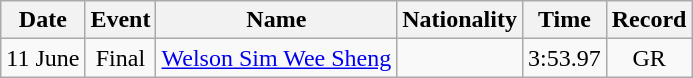<table class="wikitable" style="text-align:center;">
<tr>
<th>Date</th>
<th>Event</th>
<th>Name</th>
<th>Nationality</th>
<th>Time</th>
<th>Record</th>
</tr>
<tr>
<td>11 June</td>
<td>Final</td>
<td align=left><a href='#'>Welson Sim Wee Sheng</a></td>
<td align=left></td>
<td>3:53.97</td>
<td align=center>GR</td>
</tr>
</table>
